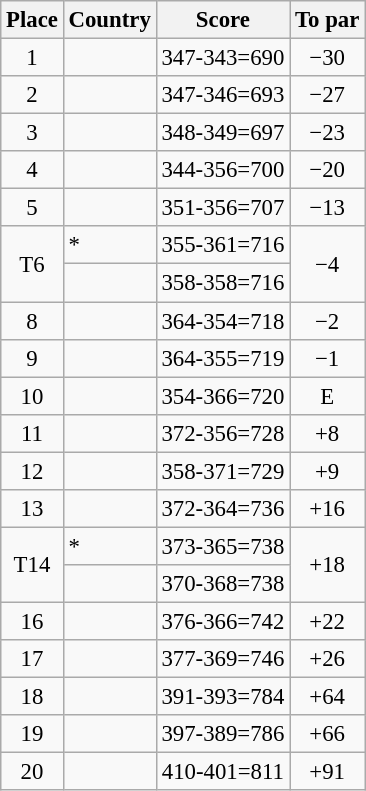<table class="wikitable" style="font-size:95%;">
<tr>
<th>Place</th>
<th>Country</th>
<th>Score</th>
<th>To par</th>
</tr>
<tr>
<td align=center>1</td>
<td></td>
<td align=center>347-343=690</td>
<td align=center>−30</td>
</tr>
<tr>
<td align="center">2</td>
<td></td>
<td align=center>347-346=693</td>
<td align="center">−27</td>
</tr>
<tr>
<td align="center">3</td>
<td></td>
<td align=center>348-349=697</td>
<td align="center">−23</td>
</tr>
<tr>
<td align="center">4</td>
<td></td>
<td align=center>344-356=700</td>
<td align="center">−20</td>
</tr>
<tr>
<td align="center">5</td>
<td></td>
<td align=center>351-356=707</td>
<td align="center">−13</td>
</tr>
<tr>
<td rowspan="2" align="center">T6</td>
<td> *</td>
<td align=center>355-361=716</td>
<td rowspan="2" align="center">−4</td>
</tr>
<tr>
<td></td>
<td align=center>358-358=716</td>
</tr>
<tr>
<td align="center">8</td>
<td></td>
<td align=center>364-354=718</td>
<td align="center">−2</td>
</tr>
<tr>
<td align="center">9</td>
<td></td>
<td align=center>364-355=719</td>
<td align="center">−1</td>
</tr>
<tr>
<td align="center">10</td>
<td></td>
<td align=center>354-366=720</td>
<td align="center">E</td>
</tr>
<tr>
<td align="center">11</td>
<td></td>
<td align=center>372-356=728</td>
<td align="center">+8</td>
</tr>
<tr>
<td align="center">12</td>
<td></td>
<td align=center>358-371=729</td>
<td align="center">+9</td>
</tr>
<tr>
<td align="center">13</td>
<td></td>
<td align=center>372-364=736</td>
<td align="center">+16</td>
</tr>
<tr>
<td rowspan="2" align="center">T14</td>
<td> *</td>
<td align=center>373-365=738</td>
<td rowspan="2" align="center">+18</td>
</tr>
<tr>
<td></td>
<td align=center>370-368=738</td>
</tr>
<tr>
<td align="center">16</td>
<td></td>
<td align=center>376-366=742</td>
<td align="center">+22</td>
</tr>
<tr>
<td align="center">17</td>
<td></td>
<td align=center>377-369=746</td>
<td align="center">+26</td>
</tr>
<tr>
<td align="center">18</td>
<td></td>
<td align=center>391-393=784</td>
<td align="center">+64</td>
</tr>
<tr>
<td align="center">19</td>
<td></td>
<td align=center>397-389=786</td>
<td align="center">+66</td>
</tr>
<tr>
<td align=center>20</td>
<td></td>
<td align=center>410-401=811</td>
<td align=center>+91</td>
</tr>
</table>
